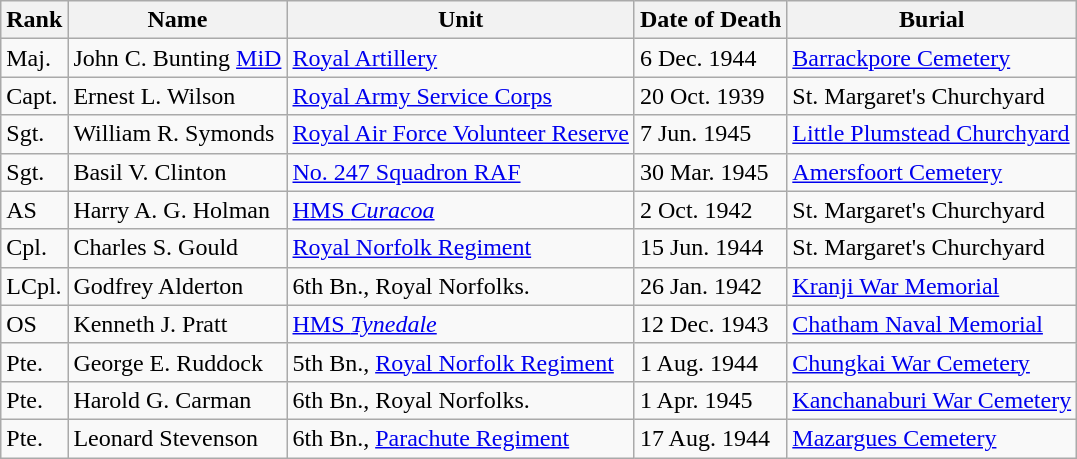<table class="wikitable">
<tr>
<th>Rank</th>
<th>Name</th>
<th>Unit</th>
<th>Date of Death</th>
<th>Burial</th>
</tr>
<tr>
<td>Maj.</td>
<td>John C. Bunting <a href='#'>MiD</a></td>
<td><a href='#'>Royal Artillery</a></td>
<td>6 Dec. 1944</td>
<td><a href='#'>Barrackpore Cemetery</a></td>
</tr>
<tr>
<td>Capt.</td>
<td>Ernest L. Wilson</td>
<td><a href='#'>Royal Army Service Corps</a></td>
<td>20 Oct. 1939</td>
<td>St. Margaret's Churchyard</td>
</tr>
<tr>
<td>Sgt.</td>
<td>William R. Symonds</td>
<td><a href='#'>Royal Air Force Volunteer Reserve</a></td>
<td>7 Jun. 1945</td>
<td><a href='#'>Little Plumstead Churchyard</a></td>
</tr>
<tr>
<td>Sgt.</td>
<td>Basil V. Clinton</td>
<td><a href='#'>No. 247 Squadron RAF</a></td>
<td>30 Mar. 1945</td>
<td><a href='#'>Amersfoort Cemetery</a></td>
</tr>
<tr>
<td>AS</td>
<td>Harry A. G. Holman</td>
<td><a href='#'>HMS <em>Curacoa</em></a></td>
<td>2 Oct. 1942</td>
<td>St. Margaret's Churchyard</td>
</tr>
<tr>
<td>Cpl.</td>
<td>Charles S. Gould</td>
<td><a href='#'>Royal Norfolk Regiment</a></td>
<td>15 Jun. 1944</td>
<td>St. Margaret's Churchyard</td>
</tr>
<tr>
<td>LCpl.</td>
<td>Godfrey Alderton</td>
<td>6th Bn., Royal Norfolks.</td>
<td>26 Jan. 1942</td>
<td><a href='#'>Kranji War Memorial</a></td>
</tr>
<tr>
<td>OS</td>
<td>Kenneth J. Pratt</td>
<td><a href='#'>HMS <em>Tynedale</em></a></td>
<td>12 Dec. 1943</td>
<td><a href='#'>Chatham Naval Memorial</a></td>
</tr>
<tr>
<td>Pte.</td>
<td>George E. Ruddock</td>
<td>5th Bn., <a href='#'>Royal Norfolk Regiment</a></td>
<td>1 Aug. 1944</td>
<td><a href='#'>Chungkai War Cemetery</a></td>
</tr>
<tr>
<td>Pte.</td>
<td>Harold G. Carman</td>
<td>6th Bn., Royal Norfolks.</td>
<td>1 Apr. 1945</td>
<td><a href='#'>Kanchanaburi War Cemetery</a></td>
</tr>
<tr>
<td>Pte.</td>
<td>Leonard Stevenson</td>
<td>6th Bn., <a href='#'>Parachute Regiment</a></td>
<td>17 Aug. 1944</td>
<td><a href='#'>Mazargues Cemetery</a></td>
</tr>
</table>
